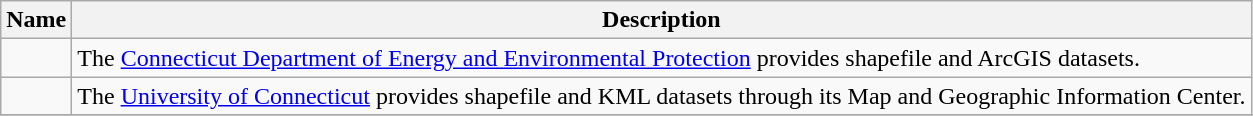<table class="wikitable sortable" style="text-align: left; color:black;">
<tr>
<th data-sort-type="text"><strong>Name</strong></th>
<th class="unsortable"><strong>Description</strong></th>
</tr>
<tr>
<td align="left"></td>
<td>The <a href='#'>Connecticut Department of Energy and Environmental Protection</a> provides shapefile and ArcGIS datasets.</td>
</tr>
<tr>
<td align="left"></td>
<td>The <a href='#'>University of Connecticut</a> provides shapefile and KML datasets through its Map and Geographic Information Center.</td>
</tr>
<tr>
</tr>
</table>
